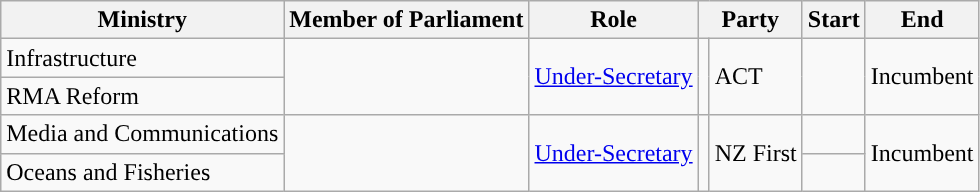<table class="wikitable sortable">
<tr>
<th scope="col">Ministry</th>
<th scope="col">Member of Parliament</th>
<th>Role</th>
<th colspan="2" scope="col">Party</th>
<th scope="col">Start</th>
<th scope="col">End</th>
</tr>
<tr>
<td scope="row">Infrastructure</td>
<td rowspan="2"></td>
<td rowspan="2"><a href='#'>Under-Secretary</a></td>
<td rowspan="2" style="background:"></td>
<td rowspan="2">ACT</td>
<td rowspan="2"></td>
<td rowspan="2">Incumbent</td>
</tr>
<tr>
<td>RMA Reform</td>
</tr>
<tr>
<td scope="row">Media and Communications</td>
<td rowspan="2"></td>
<td rowspan="2"><a href='#'>Under-Secretary</a></td>
<td rowspan="2" style="background:"></td>
<td rowspan="2">NZ First</td>
<td></td>
<td rowspan="2">Incumbent</td>
</tr>
<tr>
<td>Oceans and Fisheries</td>
<td></td>
</tr>
</table>
